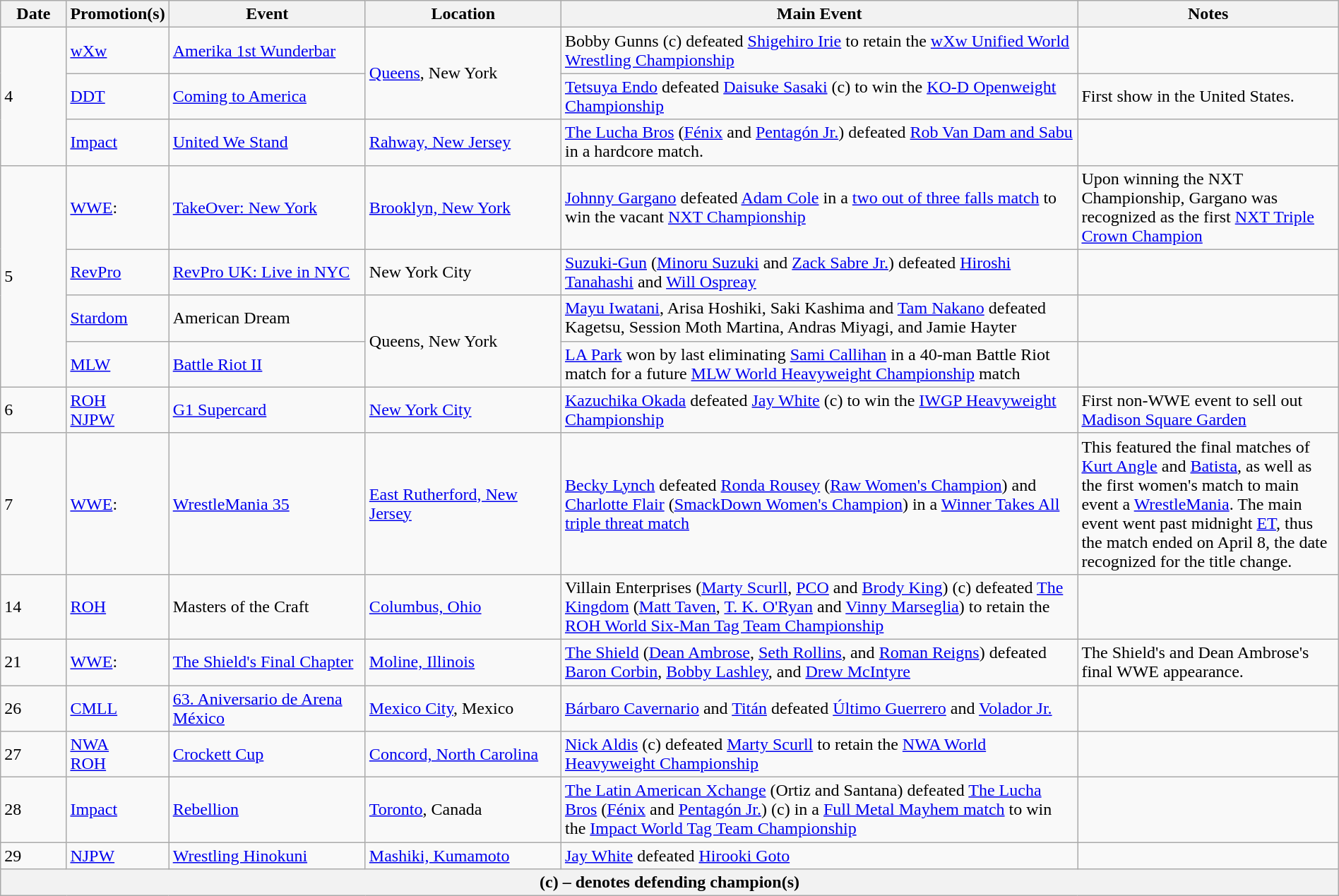<table class="wikitable" style="width:100%;">
<tr>
<th width=5%>Date</th>
<th width=5%>Promotion(s)</th>
<th style="width:15%;">Event</th>
<th style="width:15%;">Location</th>
<th style="width:40%;">Main Event</th>
<th style="width:20%;">Notes</th>
</tr>
<tr>
<td rowspan="3">4</td>
<td><a href='#'>wXw</a></td>
<td><a href='#'>Amerika 1st Wunderbar</a><br></td>
<td rowspan="2"><a href='#'>Queens</a>, New York</td>
<td>Bobby Gunns (c) defeated <a href='#'>Shigehiro Irie</a> to retain the <a href='#'>wXw Unified World Wrestling Championship</a></td>
<td></td>
</tr>
<tr>
<td><a href='#'>DDT</a></td>
<td><a href='#'>Coming to America</a><br></td>
<td><a href='#'>Tetsuya Endo</a> defeated <a href='#'>Daisuke Sasaki</a> (c) to win the <a href='#'>KO-D Openweight Championship</a></td>
<td>First show in the United States.</td>
</tr>
<tr>
<td><a href='#'>Impact</a></td>
<td><a href='#'>United We Stand</a></td>
<td><a href='#'>Rahway, New Jersey</a></td>
<td><a href='#'>The Lucha Bros</a> (<a href='#'>Fénix</a> and <a href='#'>Pentagón Jr.</a>) defeated <a href='#'>Rob Van Dam and Sabu</a> in a hardcore match.</td>
<td></td>
</tr>
<tr>
<td rowspan="4">5</td>
<td><a href='#'>WWE</a>:<br></td>
<td><a href='#'>TakeOver: New York</a></td>
<td><a href='#'>Brooklyn, New York</a></td>
<td><a href='#'>Johnny Gargano</a> defeated <a href='#'>Adam Cole</a> in a <a href='#'>two out of three falls match</a> to win the vacant <a href='#'>NXT Championship</a></td>
<td>Upon winning the NXT Championship, Gargano was recognized as the first <a href='#'>NXT Triple Crown Champion</a></td>
</tr>
<tr>
<td><a href='#'>RevPro</a></td>
<td><a href='#'>RevPro UK: Live in NYC</a><br></td>
<td>New York City</td>
<td><a href='#'>Suzuki-Gun</a> (<a href='#'>Minoru Suzuki</a> and <a href='#'>Zack Sabre Jr.</a>) defeated <a href='#'>Hiroshi Tanahashi</a> and <a href='#'>Will Ospreay</a></td>
<td></td>
</tr>
<tr>
<td><a href='#'>Stardom</a></td>
<td>American Dream</td>
<td rowspan="2">Queens, New York</td>
<td><a href='#'>Mayu Iwatani</a>, Arisa Hoshiki, Saki Kashima and <a href='#'>Tam Nakano</a> defeated Kagetsu, Session Moth Martina, Andras Miyagi, and Jamie Hayter</td>
<td></td>
</tr>
<tr>
<td><a href='#'>MLW</a></td>
<td><a href='#'>Battle Riot II</a></td>
<td><a href='#'>LA Park</a> won by last eliminating <a href='#'>Sami Callihan</a> in a 40-man Battle Riot match for a future <a href='#'>MLW World Heavyweight Championship</a> match</td>
<td></td>
</tr>
<tr>
<td>6</td>
<td><a href='#'>ROH</a><br><a href='#'>NJPW</a></td>
<td><a href='#'>G1 Supercard</a></td>
<td><a href='#'>New York City</a></td>
<td><a href='#'>Kazuchika Okada</a> defeated <a href='#'>Jay White</a> (c) to win the <a href='#'>IWGP Heavyweight Championship</a></td>
<td>First non-WWE event to sell out <a href='#'>Madison Square Garden</a></td>
</tr>
<tr>
<td>7</td>
<td><a href='#'>WWE</a>:<br></td>
<td><a href='#'>WrestleMania 35</a></td>
<td><a href='#'>East Rutherford, New Jersey</a></td>
<td><a href='#'>Becky Lynch</a> defeated <a href='#'>Ronda Rousey</a> (<a href='#'>Raw Women's Champion</a>) and <a href='#'>Charlotte Flair</a> (<a href='#'>SmackDown Women's Champion</a>) in a <a href='#'>Winner Takes All</a> <a href='#'>triple threat match</a></td>
<td>This featured the final matches of <a href='#'>Kurt Angle</a> and <a href='#'>Batista</a>, as well as the first women's match to main event a <a href='#'>WrestleMania</a>. The main event went past midnight <a href='#'>ET</a>, thus the match ended on April 8, the date recognized for the title change.</td>
</tr>
<tr>
<td>14</td>
<td><a href='#'>ROH</a></td>
<td>Masters of the Craft</td>
<td><a href='#'>Columbus, Ohio</a></td>
<td>Villain Enterprises (<a href='#'>Marty Scurll</a>, <a href='#'>PCO</a> and <a href='#'>Brody King</a>) (c) defeated <a href='#'>The Kingdom</a> (<a href='#'>Matt Taven</a>, <a href='#'>T. K. O'Ryan</a> and <a href='#'>Vinny Marseglia</a>) to retain the <a href='#'>ROH World Six-Man Tag Team Championship</a></td>
<td></td>
</tr>
<tr>
<td>21</td>
<td><a href='#'>WWE</a>:<br></td>
<td><a href='#'>The Shield's Final Chapter</a></td>
<td><a href='#'>Moline, Illinois</a></td>
<td><a href='#'>The Shield</a> (<a href='#'>Dean Ambrose</a>, <a href='#'>Seth Rollins</a>, and <a href='#'>Roman Reigns</a>) defeated <a href='#'>Baron Corbin</a>, <a href='#'>Bobby Lashley</a>, and <a href='#'>Drew McIntyre</a></td>
<td>The Shield's and Dean Ambrose's final WWE appearance.</td>
</tr>
<tr>
<td>26</td>
<td><a href='#'>CMLL</a></td>
<td><a href='#'>63. Aniversario de Arena México</a></td>
<td><a href='#'>Mexico City</a>, Mexico</td>
<td><a href='#'>Bárbaro Cavernario</a> and <a href='#'>Titán</a> defeated <a href='#'>Último Guerrero</a> and <a href='#'>Volador Jr.</a></td>
<td></td>
</tr>
<tr>
<td>27</td>
<td><a href='#'>NWA</a><br><a href='#'>ROH</a></td>
<td><a href='#'>Crockett Cup</a></td>
<td><a href='#'>Concord, North Carolina</a></td>
<td><a href='#'>Nick Aldis</a> (c) defeated <a href='#'>Marty Scurll</a> to retain the <a href='#'>NWA World Heavyweight Championship</a></td>
<td></td>
</tr>
<tr>
<td>28</td>
<td><a href='#'>Impact</a></td>
<td><a href='#'>Rebellion</a></td>
<td><a href='#'>Toronto</a>, Canada</td>
<td><a href='#'>The Latin American Xchange</a> (Ortiz and Santana) defeated <a href='#'>The Lucha Bros</a> (<a href='#'>Fénix</a> and <a href='#'>Pentagón Jr.</a>) (c) in a <a href='#'>Full Metal Mayhem match</a> to win the <a href='#'>Impact World Tag Team Championship</a></td>
<td></td>
</tr>
<tr>
<td>29</td>
<td><a href='#'>NJPW</a></td>
<td><a href='#'>Wrestling Hinokuni</a></td>
<td><a href='#'>Mashiki, Kumamoto</a></td>
<td><a href='#'>Jay White</a> defeated <a href='#'>Hirooki Goto</a></td>
<td></td>
</tr>
<tr>
<th colspan="6">(c) – denotes defending champion(s)</th>
</tr>
</table>
